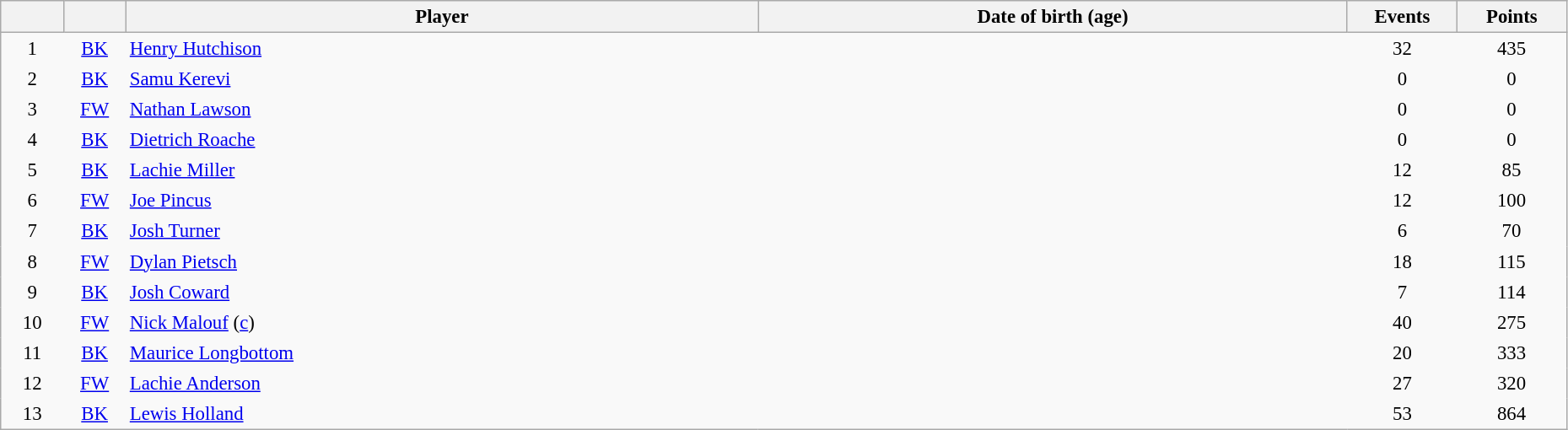<table class="sortable wikitable plainrowheaders" style="font-size:95%; width: 98%">
<tr>
<th scope="col" style="width:4%"></th>
<th scope="col" style="width:4%"></th>
<th scope="col">Player</th>
<th scope="col">Date of birth (age)</th>
<th scope="col" style="width:7%">Events</th>
<th scope="col" style="width:7%">Points</th>
</tr>
<tr>
<td style="text-align:center; border:0">1</td>
<td style="text-align:center; border:0"><a href='#'>BK</a></td>
<td style="text-align:left; border:0"><a href='#'>Henry Hutchison</a></td>
<td style="text-align:left; border:0"></td>
<td style="text-align:center; border:0">32</td>
<td style="text-align:center; border:0">435</td>
</tr>
<tr>
<td style="text-align:center; border:0">2</td>
<td style="text-align:center; border:0"><a href='#'>BK</a></td>
<td style="text-align:left; border:0"><a href='#'>Samu Kerevi</a></td>
<td style="text-align:left; border:0"></td>
<td style="text-align:center; border:0">0</td>
<td style="text-align:center; border:0">0</td>
</tr>
<tr>
<td style="text-align:center; border:0">3</td>
<td style="text-align:center; border:0"><a href='#'>FW</a></td>
<td style="text-align:left; border:0"><a href='#'>Nathan Lawson</a></td>
<td style="text-align:left; border:0"></td>
<td style="text-align:center; border:0">0</td>
<td style="text-align:center; border:0">0</td>
</tr>
<tr>
<td style="text-align:center; border:0">4</td>
<td style="text-align:center; border:0"><a href='#'>BK</a></td>
<td style="text-align:left; border:0"><a href='#'>Dietrich Roache</a></td>
<td style="text-align:left; border:0"></td>
<td style="text-align:center; border:0">0</td>
<td style="text-align:center; border:0">0</td>
</tr>
<tr>
<td style="text-align:center; border:0">5</td>
<td style="text-align:center; border:0"><a href='#'>BK</a></td>
<td style="text-align:left; border:0"><a href='#'>Lachie Miller</a></td>
<td style="text-align:left; border:0"></td>
<td style="text-align:center; border:0">12</td>
<td style="text-align:center; border:0">85</td>
</tr>
<tr>
<td style="text-align:center; border:0">6</td>
<td style="text-align:center; border:0"><a href='#'>FW</a></td>
<td style="text-align:left; border:0"><a href='#'>Joe Pincus</a></td>
<td style="text-align:left; border:0"></td>
<td style="text-align:center; border:0">12</td>
<td style="text-align:center; border:0">100</td>
</tr>
<tr>
<td style="text-align:center; border:0">7</td>
<td style="text-align:center; border:0"><a href='#'>BK</a></td>
<td style="text-align:left; border:0"><a href='#'>Josh Turner</a></td>
<td style="text-align:left; border:0"></td>
<td style="text-align:center; border:0">6</td>
<td style="text-align:center; border:0">70</td>
</tr>
<tr>
<td style="text-align:center; border:0">8</td>
<td style="text-align:center; border:0"><a href='#'>FW</a></td>
<td style="text-align:left; border:0"><a href='#'>Dylan Pietsch</a></td>
<td style="text-align:left; border:0"></td>
<td style="text-align:center; border:0">18</td>
<td style="text-align:center; border:0">115</td>
</tr>
<tr>
<td style="text-align:center; border:0">9</td>
<td style="text-align:center; border:0"><a href='#'>BK</a></td>
<td style="text-align:left; border:0"><a href='#'>Josh Coward</a></td>
<td style="text-align:left; border:0"></td>
<td style="text-align:center; border:0">7</td>
<td style="text-align:center; border:0">114</td>
</tr>
<tr>
<td style="text-align:center; border:0">10</td>
<td style="text-align:center; border:0"><a href='#'>FW</a></td>
<td style="text-align:left; border:0"><a href='#'>Nick Malouf</a> (<a href='#'>c</a>)</td>
<td style="text-align:left; border:0"></td>
<td style="text-align:center; border:0">40</td>
<td style="text-align:center; border:0">275</td>
</tr>
<tr>
<td style="text-align:center; border:0">11</td>
<td style="text-align:center; border:0"><a href='#'>BK</a></td>
<td style="text-align:left; border:0"><a href='#'>Maurice Longbottom</a></td>
<td style="text-align:left; border:0"></td>
<td style="text-align:center; border:0">20</td>
<td style="text-align:center; border:0">333</td>
</tr>
<tr>
<td style="text-align:center; border:0">12</td>
<td style="text-align:center; border:0"><a href='#'>FW</a></td>
<td style="text-align:left; border:0"><a href='#'>Lachie Anderson</a></td>
<td style="text-align:left; border:0"></td>
<td style="text-align:center; border:0">27</td>
<td style="text-align:center; border:0">320</td>
</tr>
<tr>
<td style="text-align:center; border:0">13</td>
<td style="text-align:center; border:0"><a href='#'>BK</a></td>
<td style="text-align:left; border:0"><a href='#'>Lewis Holland</a></td>
<td style="text-align:left; border:0"></td>
<td style="text-align:center; border:0">53</td>
<td style="text-align:center; border:0">864</td>
</tr>
</table>
